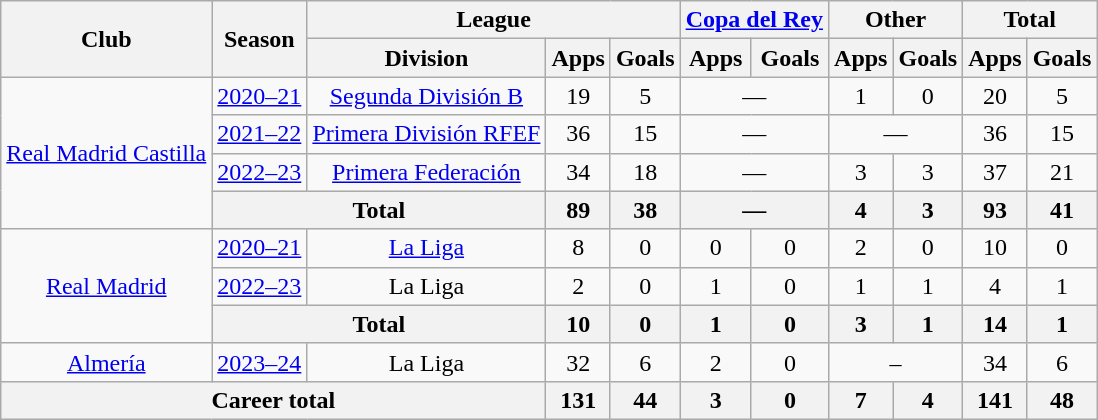<table class="wikitable" style="text-align:center">
<tr>
<th rowspan="2">Club</th>
<th rowspan="2">Season</th>
<th colspan="3">League</th>
<th colspan="2"><a href='#'>Copa del Rey</a></th>
<th colspan="2">Other</th>
<th colspan="2">Total</th>
</tr>
<tr>
<th>Division</th>
<th>Apps</th>
<th>Goals</th>
<th>Apps</th>
<th>Goals</th>
<th>Apps</th>
<th>Goals</th>
<th>Apps</th>
<th>Goals</th>
</tr>
<tr>
<td rowspan="4"><a href='#'>Real Madrid Castilla</a></td>
<td><a href='#'>2020–21</a></td>
<td><a href='#'>Segunda División B</a></td>
<td>19</td>
<td>5</td>
<td colspan="2">—</td>
<td>1</td>
<td>0</td>
<td>20</td>
<td>5</td>
</tr>
<tr>
<td><a href='#'>2021–22</a></td>
<td><a href='#'>Primera División RFEF</a></td>
<td>36</td>
<td>15</td>
<td colspan="2">—</td>
<td colspan="2">—</td>
<td>36</td>
<td>15</td>
</tr>
<tr>
<td><a href='#'>2022–23</a></td>
<td><a href='#'>Primera Federación</a></td>
<td>34</td>
<td>18</td>
<td colspan="2">—</td>
<td>3</td>
<td>3</td>
<td>37</td>
<td>21</td>
</tr>
<tr>
<th colspan="2">Total</th>
<th>89</th>
<th>38</th>
<th colspan="2">—</th>
<th>4</th>
<th>3</th>
<th>93</th>
<th>41</th>
</tr>
<tr>
<td rowspan="3"><a href='#'>Real Madrid</a></td>
<td><a href='#'>2020–21</a></td>
<td><a href='#'>La Liga</a></td>
<td>8</td>
<td>0</td>
<td>0</td>
<td>0</td>
<td>2</td>
<td>0</td>
<td>10</td>
<td>0</td>
</tr>
<tr>
<td><a href='#'>2022–23</a></td>
<td>La Liga</td>
<td>2</td>
<td>0</td>
<td>1</td>
<td>0</td>
<td>1</td>
<td>1</td>
<td>4</td>
<td>1</td>
</tr>
<tr>
<th colspan="2">Total</th>
<th>10</th>
<th>0</th>
<th>1</th>
<th>0</th>
<th>3</th>
<th>1</th>
<th>14</th>
<th>1</th>
</tr>
<tr>
<td><a href='#'>Almería</a></td>
<td><a href='#'>2023–24</a></td>
<td>La Liga</td>
<td>32</td>
<td>6</td>
<td>2</td>
<td>0</td>
<td colspan="2">–</td>
<td>34</td>
<td>6</td>
</tr>
<tr>
<th colspan="3">Career total</th>
<th>131</th>
<th>44</th>
<th>3</th>
<th>0</th>
<th>7</th>
<th>4</th>
<th>141</th>
<th>48</th>
</tr>
</table>
